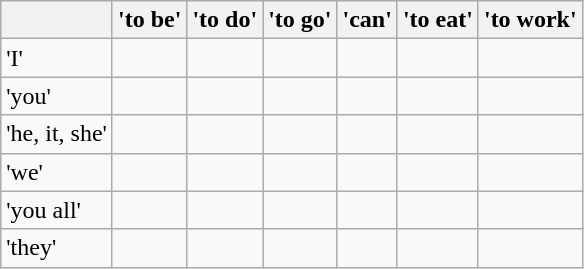<table class="wikitable">
<tr>
<th></th>
<th>'to be'</th>
<th>'to do'</th>
<th>'to go'</th>
<th>'can'</th>
<th>'to eat'</th>
<th>'to work'</th>
</tr>
<tr>
<td><strong></strong> 'I'</td>
<td></td>
<td></td>
<td></td>
<td></td>
<td></td>
<td></td>
</tr>
<tr>
<td><strong></strong> 'you'</td>
<td></td>
<td></td>
<td></td>
<td></td>
<td></td>
<td></td>
</tr>
<tr>
<td><strong></strong> 'he, it, she'</td>
<td></td>
<td></td>
<td></td>
<td></td>
<td></td>
<td></td>
</tr>
<tr>
<td><strong></strong> 'we'</td>
<td></td>
<td></td>
<td></td>
<td></td>
<td></td>
<td></td>
</tr>
<tr>
<td><strong></strong> 'you all'</td>
<td></td>
<td></td>
<td></td>
<td></td>
<td></td>
<td></td>
</tr>
<tr>
<td><strong></strong> 'they'</td>
<td></td>
<td></td>
<td></td>
<td></td>
<td></td>
<td></td>
</tr>
</table>
